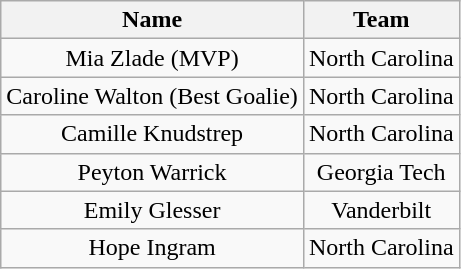<table class="wikitable" style="text-align:center">
<tr>
<th>Name</th>
<th>Team</th>
</tr>
<tr>
<td>Mia Zlade (MVP)</td>
<td>North Carolina</td>
</tr>
<tr>
<td>Caroline Walton (Best Goalie)</td>
<td>North Carolina</td>
</tr>
<tr>
<td>Camille Knudstrep</td>
<td>North Carolina</td>
</tr>
<tr>
<td>Peyton Warrick</td>
<td>Georgia Tech</td>
</tr>
<tr>
<td>Emily Glesser</td>
<td>Vanderbilt</td>
</tr>
<tr>
<td>Hope Ingram</td>
<td>North Carolina</td>
</tr>
</table>
